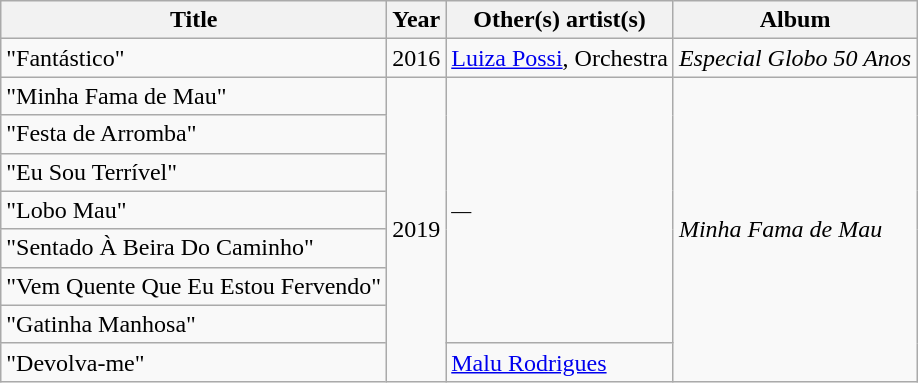<table class="wikitable">
<tr>
<th>Title</th>
<th>Year</th>
<th>Other(s) artist(s)</th>
<th>Album</th>
</tr>
<tr>
<td>"Fantástico"</td>
<td>2016</td>
<td><a href='#'>Luiza Possi</a>, Orchestra</td>
<td><em>Especial Globo 50 Anos</em></td>
</tr>
<tr>
<td>"Minha Fama de Mau"</td>
<td rowspan="8">2019</td>
<td rowspan="7"><small>—</small></td>
<td rowspan="8"><em>Minha Fama de Mau</em></td>
</tr>
<tr>
<td>"Festa de Arromba"</td>
</tr>
<tr>
<td>"Eu Sou Terrível"</td>
</tr>
<tr>
<td>"Lobo Mau"</td>
</tr>
<tr>
<td>"Sentado À Beira Do Caminho"</td>
</tr>
<tr>
<td>"Vem Quente Que Eu Estou Fervendo"</td>
</tr>
<tr>
<td>"Gatinha Manhosa"</td>
</tr>
<tr>
<td>"Devolva-me"</td>
<td><a href='#'>Malu Rodrigues</a></td>
</tr>
</table>
